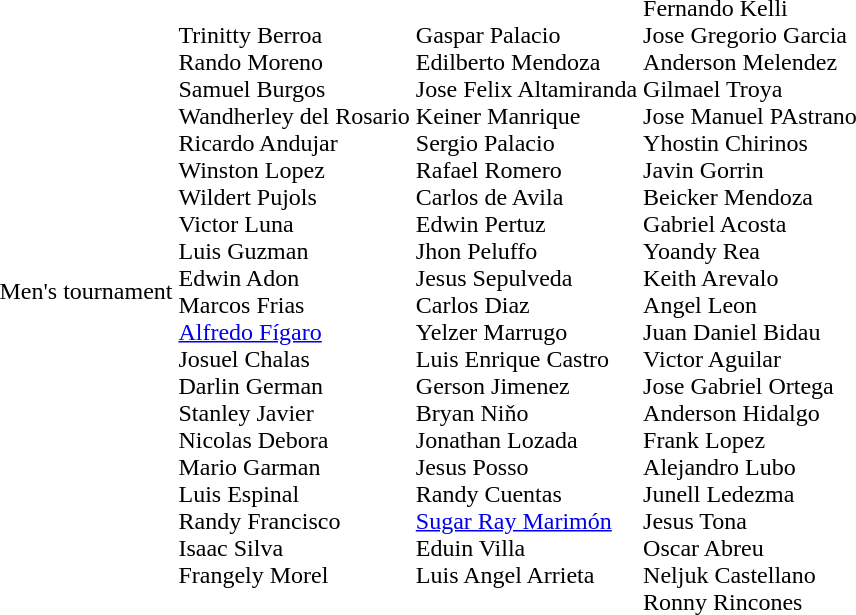<table>
<tr>
<td>Men's tournament</td>
<td><br>Trinitty Berroa<br>Rando Moreno<br>Samuel Burgos<br>Wandherley del Rosario<br>Ricardo Andujar<br>Winston Lopez<br>Wildert Pujols<br>Victor Luna<br>Luis Guzman<br>Edwin Adon<br>Marcos Frias<br><a href='#'>Alfredo Fígaro</a><br>Josuel Chalas<br>Darlin German<br>Stanley Javier<br>Nicolas Debora<br>Mario Garman<br>Luis Espinal<br>Randy Francisco<br>Isaac Silva<br>Frangely Morel</td>
<td><br>Gaspar Palacio<br>Edilberto Mendoza<br>Jose Felix Altamiranda<br>Keiner Manrique<br>Sergio Palacio<br>Rafael Romero<br>Carlos de Avila<br>Edwin Pertuz<br>Jhon Peluffo<br>Jesus Sepulveda<br>Carlos Diaz<br>Yelzer Marrugo<br>Luis Enrique Castro<br>Gerson Jimenez<br>Bryan Niňo<br>Jonathan Lozada<br>Jesus Posso<br>Randy Cuentas<br><a href='#'>Sugar Ray Marimón</a><br>Eduin Villa<br>Luis Angel Arrieta</td>
<td><br>Fernando Kelli<br>Jose Gregorio Garcia<br>Anderson Melendez<br>Gilmael Troya<br>Jose Manuel PAstrano<br>Yhostin Chirinos<br>Javin Gorrin<br>Beicker Mendoza<br>Gabriel Acosta<br>Yoandy Rea<br>Keith Arevalo<br>Angel Leon<br>Juan Daniel Bidau<br>Victor Aguilar<br>Jose Gabriel Ortega<br>Anderson Hidalgo<br>Frank Lopez<br>Alejandro Lubo<br>Junell Ledezma<br>Jesus Tona<br>Oscar Abreu<br>Neljuk Castellano<br>Ronny Rincones</td>
</tr>
</table>
